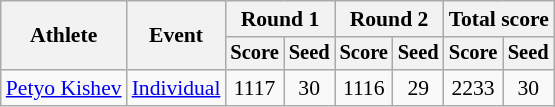<table class="wikitable" style="font-size:90%">
<tr>
<th rowspan="2">Athlete</th>
<th rowspan="2">Event</th>
<th colspan="2">Round 1</th>
<th colspan="2">Round 2</th>
<th colspan="2">Total score</th>
</tr>
<tr style="font-size:95%">
<th>Score</th>
<th>Seed</th>
<th>Score</th>
<th>Seed</th>
<th>Score</th>
<th>Seed</th>
</tr>
<tr align=center>
<td align=left><a href='#'>Petyo Kishev</a></td>
<td style="text-align:left;"><a href='#'>Individual</a></td>
<td>1117</td>
<td>30</td>
<td>1116</td>
<td>29</td>
<td>2233</td>
<td>30</td>
</tr>
</table>
